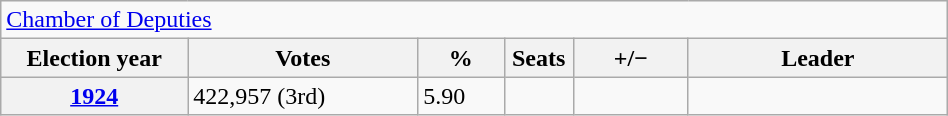<table class=wikitable style="width:50%; border:1px #AAAAFF solid">
<tr>
<td colspan=6><a href='#'>Chamber of Deputies</a></td>
</tr>
<tr>
<th width=13%>Election year</th>
<th width=16%>Votes</th>
<th width=6%>%</th>
<th width=1%>Seats</th>
<th width=8%>+/−</th>
<th width=18%>Leader</th>
</tr>
<tr>
<th><a href='#'>1924</a></th>
<td>422,957 (3rd)</td>
<td>5.90</td>
<td></td>
<td></td>
<td></td>
</tr>
</table>
